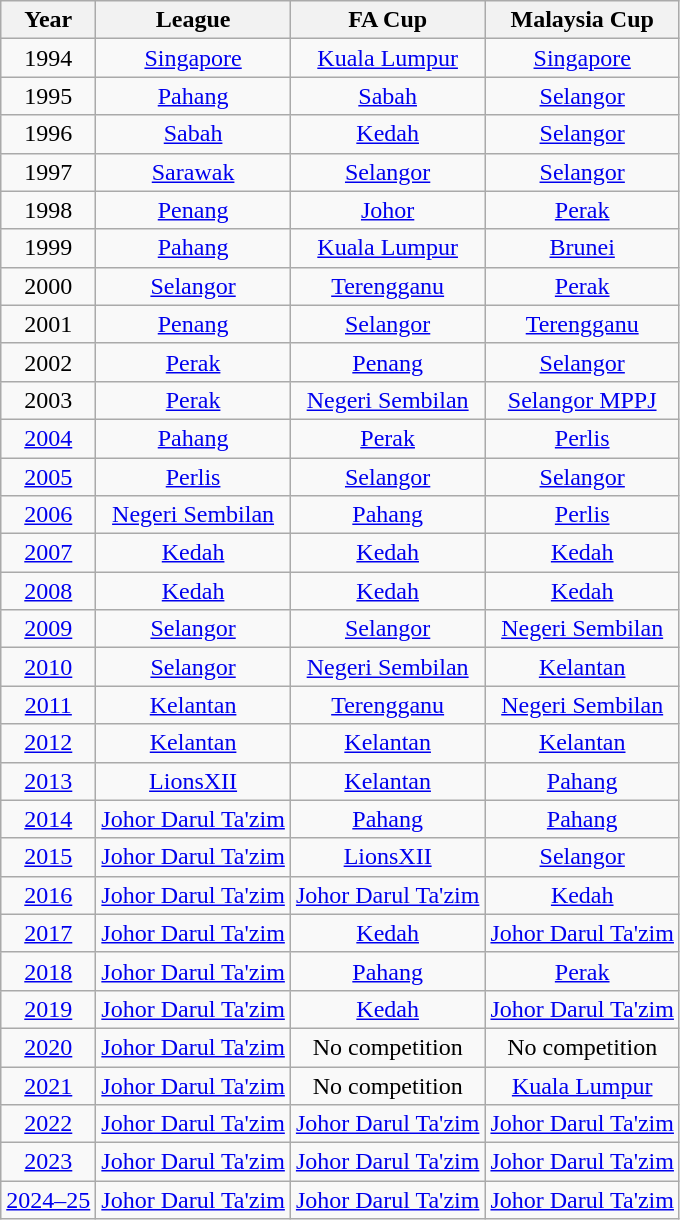<table class="wikitable" style="text-align: center">
<tr>
<th style="vertical-align:middle;">Year</th>
<th style="vertical-align:middle;">League</th>
<th style="vertical-align:middle;">FA Cup</th>
<th style="vertical-align:middle;">Malaysia Cup</th>
</tr>
<tr>
<td>1994</td>
<td><a href='#'>Singapore</a></td>
<td><a href='#'>Kuala Lumpur</a></td>
<td><a href='#'>Singapore</a></td>
</tr>
<tr>
<td>1995</td>
<td><a href='#'>Pahang</a></td>
<td><a href='#'>Sabah</a></td>
<td><a href='#'>Selangor</a></td>
</tr>
<tr>
<td>1996</td>
<td><a href='#'>Sabah</a></td>
<td><a href='#'>Kedah</a></td>
<td><a href='#'>Selangor</a></td>
</tr>
<tr>
<td>1997</td>
<td><a href='#'>Sarawak</a></td>
<td><a href='#'>Selangor</a></td>
<td><a href='#'>Selangor</a></td>
</tr>
<tr>
<td>1998</td>
<td><a href='#'>Penang</a></td>
<td><a href='#'>Johor</a></td>
<td><a href='#'>Perak</a></td>
</tr>
<tr>
<td>1999</td>
<td><a href='#'>Pahang</a></td>
<td><a href='#'>Kuala Lumpur</a></td>
<td><a href='#'>Brunei</a></td>
</tr>
<tr>
<td>2000</td>
<td><a href='#'>Selangor</a></td>
<td><a href='#'>Terengganu</a></td>
<td><a href='#'>Perak</a></td>
</tr>
<tr>
<td>2001</td>
<td><a href='#'>Penang</a></td>
<td><a href='#'>Selangor</a></td>
<td><a href='#'>Terengganu</a></td>
</tr>
<tr>
<td>2002</td>
<td><a href='#'>Perak</a></td>
<td><a href='#'>Penang</a></td>
<td><a href='#'>Selangor</a></td>
</tr>
<tr>
<td>2003</td>
<td><a href='#'>Perak</a></td>
<td><a href='#'>Negeri Sembilan</a></td>
<td><a href='#'>Selangor MPPJ</a></td>
</tr>
<tr>
<td><a href='#'>2004</a></td>
<td><a href='#'>Pahang</a></td>
<td><a href='#'>Perak</a></td>
<td><a href='#'>Perlis</a></td>
</tr>
<tr>
<td><a href='#'>2005</a></td>
<td><a href='#'>Perlis</a></td>
<td><a href='#'>Selangor</a></td>
<td><a href='#'>Selangor</a></td>
</tr>
<tr>
<td><a href='#'>2006</a></td>
<td><a href='#'>Negeri Sembilan</a></td>
<td><a href='#'>Pahang</a></td>
<td><a href='#'>Perlis</a></td>
</tr>
<tr>
<td><a href='#'>2007</a></td>
<td><a href='#'>Kedah</a></td>
<td><a href='#'>Kedah</a></td>
<td><a href='#'>Kedah</a></td>
</tr>
<tr>
<td><a href='#'>2008</a></td>
<td><a href='#'>Kedah</a></td>
<td><a href='#'>Kedah</a></td>
<td><a href='#'>Kedah</a></td>
</tr>
<tr>
<td><a href='#'>2009</a></td>
<td><a href='#'>Selangor</a></td>
<td><a href='#'>Selangor</a></td>
<td><a href='#'>Negeri Sembilan</a></td>
</tr>
<tr>
<td><a href='#'>2010</a></td>
<td><a href='#'>Selangor</a></td>
<td><a href='#'>Negeri Sembilan</a></td>
<td><a href='#'>Kelantan</a></td>
</tr>
<tr>
<td><a href='#'>2011</a></td>
<td><a href='#'>Kelantan</a></td>
<td><a href='#'>Terengganu</a></td>
<td><a href='#'>Negeri Sembilan</a></td>
</tr>
<tr>
<td><a href='#'>2012</a></td>
<td><a href='#'>Kelantan</a></td>
<td><a href='#'>Kelantan</a></td>
<td><a href='#'>Kelantan</a></td>
</tr>
<tr>
<td><a href='#'>2013</a></td>
<td><a href='#'>LionsXII</a></td>
<td><a href='#'>Kelantan</a></td>
<td><a href='#'>Pahang</a></td>
</tr>
<tr>
<td><a href='#'>2014</a></td>
<td><a href='#'>Johor Darul Ta'zim</a></td>
<td><a href='#'>Pahang</a></td>
<td><a href='#'>Pahang</a></td>
</tr>
<tr>
<td><a href='#'>2015</a></td>
<td><a href='#'>Johor Darul Ta'zim</a></td>
<td><a href='#'>LionsXII</a></td>
<td><a href='#'>Selangor</a></td>
</tr>
<tr>
<td><a href='#'>2016</a></td>
<td><a href='#'>Johor Darul Ta'zim</a></td>
<td><a href='#'>Johor Darul Ta'zim</a></td>
<td><a href='#'>Kedah</a></td>
</tr>
<tr>
<td><a href='#'>2017</a></td>
<td><a href='#'>Johor Darul Ta'zim</a></td>
<td><a href='#'>Kedah</a></td>
<td><a href='#'>Johor Darul Ta'zim</a></td>
</tr>
<tr>
<td><a href='#'>2018</a></td>
<td><a href='#'>Johor Darul Ta'zim</a></td>
<td><a href='#'>Pahang</a></td>
<td><a href='#'>Perak</a></td>
</tr>
<tr>
<td><a href='#'>2019</a></td>
<td><a href='#'>Johor Darul Ta'zim</a></td>
<td><a href='#'>Kedah</a></td>
<td><a href='#'>Johor Darul Ta'zim</a></td>
</tr>
<tr>
<td><a href='#'>2020</a></td>
<td><a href='#'>Johor Darul Ta'zim</a></td>
<td>No competition</td>
<td>No competition</td>
</tr>
<tr>
<td><a href='#'>2021</a></td>
<td><a href='#'>Johor Darul Ta'zim</a></td>
<td>No competition</td>
<td><a href='#'>Kuala Lumpur</a></td>
</tr>
<tr>
<td><a href='#'>2022</a></td>
<td><a href='#'>Johor Darul Ta'zim</a></td>
<td><a href='#'>Johor Darul Ta'zim</a></td>
<td><a href='#'>Johor Darul Ta'zim</a></td>
</tr>
<tr>
<td><a href='#'>2023</a></td>
<td><a href='#'>Johor Darul Ta'zim</a></td>
<td><a href='#'>Johor Darul Ta'zim</a></td>
<td><a href='#'>Johor Darul Ta'zim</a></td>
</tr>
<tr>
<td><a href='#'>2024–25</a></td>
<td><a href='#'>Johor Darul Ta'zim</a></td>
<td><a href='#'>Johor Darul Ta'zim</a></td>
<td><a href='#'>Johor Darul Ta'zim</a></td>
</tr>
</table>
